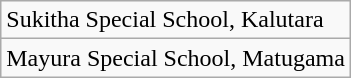<table class="wikitable">
<tr>
<td>Sukitha Special School, Kalutara</td>
</tr>
<tr>
<td>Mayura Special School, Matugama</td>
</tr>
</table>
